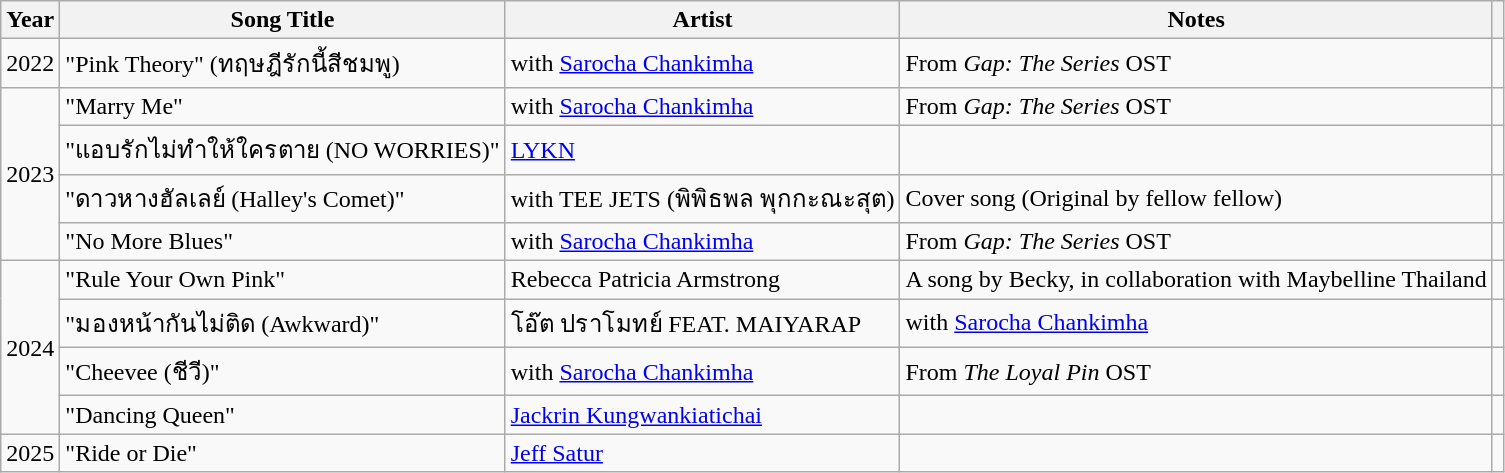<table class="wikitable sortable">
<tr>
<th>Year</th>
<th>Song Title</th>
<th>Artist</th>
<th>Notes</th>
<th scope="col" class="unsortable"></th>
</tr>
<tr>
<td rowspan="1">2022</td>
<td>"Pink Theory" (ทฤษฎีรักนี้สีชมพู)</td>
<td>with <a href='#'>Sarocha Chankimha</a></td>
<td>From <em>Gap: The Series</em> OST</td>
<td></td>
</tr>
<tr>
<td rowspan="4">2023</td>
<td>"Marry Me"</td>
<td>with <a href='#'>Sarocha Chankimha</a></td>
<td>From <em>Gap: The Series</em> OST</td>
<td></td>
</tr>
<tr>
<td>"แอบรักไม่ทำให้ใครตาย (NO WORRIES)"</td>
<td><a href='#'>LYKN</a></td>
<td></td>
<td></td>
</tr>
<tr>
<td>"ดาวหางฮัลเลย์ (Halley's Comet)"</td>
<td>with TEE JETS (พิพิธพล พุกกะณะสุต)</td>
<td>Cover song (Original by fellow fellow)</td>
<td></td>
</tr>
<tr>
<td>"No More Blues"</td>
<td>with <a href='#'>Sarocha Chankimha</a></td>
<td>From <em>Gap: The Series</em> OST</td>
<td></td>
</tr>
<tr>
<td rowspan="4">2024</td>
<td>"Rule Your Own Pink"</td>
<td>Rebecca Patricia Armstrong</td>
<td>A song by Becky, in collaboration with Maybelline Thailand</td>
<td></td>
</tr>
<tr>
<td>"มองหน้ากันไม่ติด (Awkward)"</td>
<td>โอ๊ต ปราโมทย์ FEAT. MAIYARAP</td>
<td>with <a href='#'>Sarocha Chankimha</a></td>
<td></td>
</tr>
<tr>
<td>"Cheevee (ชีวี)"</td>
<td>with <a href='#'>Sarocha Chankimha</a></td>
<td>From <em>The Loyal Pin</em> OST</td>
<td></td>
</tr>
<tr>
<td>"Dancing Queen"</td>
<td><a href='#'>Jackrin Kungwankiatichai</a></td>
<td></td>
<td></td>
</tr>
<tr>
<td rowspan="5">2025</td>
<td>"Ride or Die"</td>
<td><a href='#'>Jeff Satur</a></td>
<td></td>
<td></td>
</tr>
</table>
